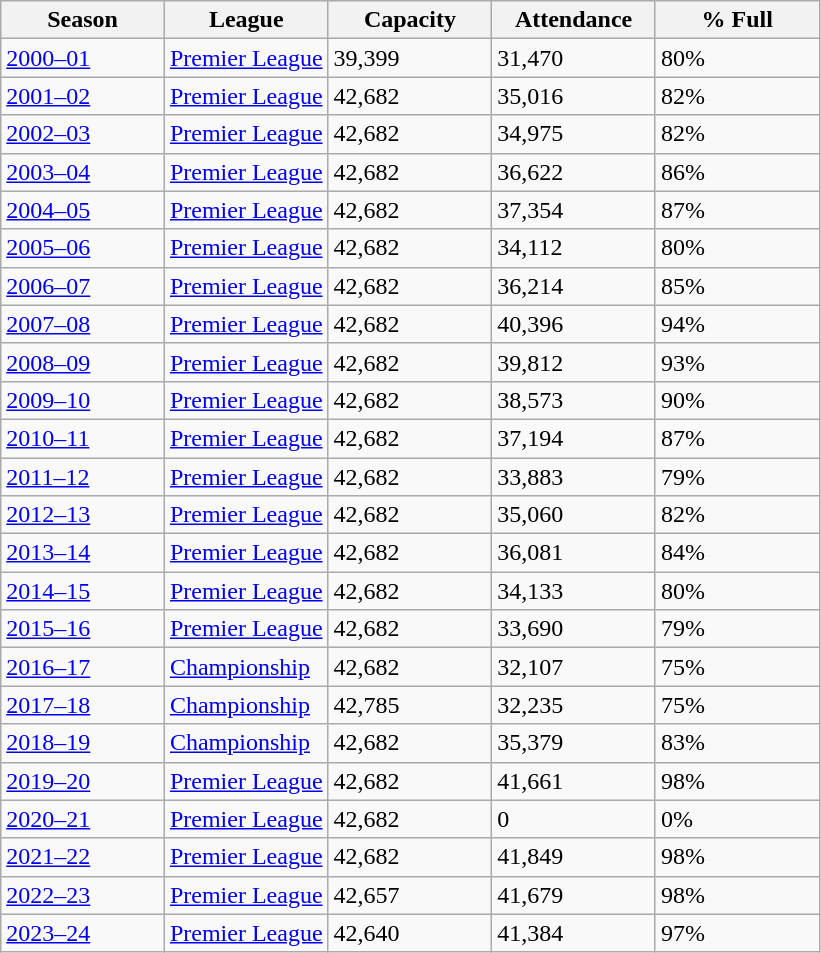<table class="wikitable" style="text-align:center width=60%">
<tr>
<th style="width:20%">Season</th>
<th style="width:20%">League</th>
<th style="width:20%">Capacity</th>
<th style="width:20%">Attendance</th>
<th style="width:20%">% Full</th>
</tr>
<tr>
<td><a href='#'>2000–01</a></td>
<td><a href='#'>Premier League</a></td>
<td>39,399</td>
<td>31,470</td>
<td>80%</td>
</tr>
<tr>
<td><a href='#'>2001–02</a></td>
<td><a href='#'>Premier League</a></td>
<td>42,682</td>
<td>35,016</td>
<td>82%</td>
</tr>
<tr>
<td><a href='#'>2002–03</a></td>
<td><a href='#'>Premier League</a></td>
<td>42,682</td>
<td>34,975</td>
<td>82%</td>
</tr>
<tr>
<td><a href='#'>2003–04</a></td>
<td><a href='#'>Premier League</a></td>
<td>42,682</td>
<td>36,622</td>
<td>86%</td>
</tr>
<tr>
<td><a href='#'>2004–05</a></td>
<td><a href='#'>Premier League</a></td>
<td>42,682</td>
<td>37,354</td>
<td>87%</td>
</tr>
<tr>
<td><a href='#'>2005–06</a></td>
<td><a href='#'>Premier League</a></td>
<td>42,682</td>
<td>34,112</td>
<td>80%</td>
</tr>
<tr>
<td><a href='#'>2006–07</a></td>
<td><a href='#'>Premier League</a></td>
<td>42,682</td>
<td>36,214</td>
<td>85%</td>
</tr>
<tr>
<td><a href='#'>2007–08</a></td>
<td><a href='#'>Premier League</a></td>
<td>42,682</td>
<td>40,396</td>
<td>94%</td>
</tr>
<tr>
<td><a href='#'>2008–09</a></td>
<td><a href='#'>Premier League</a></td>
<td>42,682</td>
<td>39,812</td>
<td>93%</td>
</tr>
<tr>
<td><a href='#'>2009–10</a></td>
<td><a href='#'>Premier League</a></td>
<td>42,682</td>
<td>38,573</td>
<td>90%</td>
</tr>
<tr>
<td><a href='#'>2010–11</a></td>
<td><a href='#'>Premier League</a></td>
<td>42,682</td>
<td>37,194</td>
<td>87%</td>
</tr>
<tr>
<td><a href='#'>2011–12</a></td>
<td><a href='#'>Premier League</a></td>
<td>42,682</td>
<td>33,883</td>
<td>79%</td>
</tr>
<tr>
<td><a href='#'>2012–13</a></td>
<td><a href='#'>Premier League</a></td>
<td>42,682</td>
<td>35,060</td>
<td>82%</td>
</tr>
<tr>
<td><a href='#'>2013–14</a></td>
<td><a href='#'>Premier League</a></td>
<td>42,682</td>
<td>36,081</td>
<td>84%</td>
</tr>
<tr>
<td><a href='#'>2014–15</a></td>
<td><a href='#'>Premier League</a></td>
<td>42,682</td>
<td>34,133</td>
<td>80%</td>
</tr>
<tr>
<td><a href='#'>2015–16</a></td>
<td><a href='#'>Premier League</a></td>
<td>42,682</td>
<td>33,690</td>
<td>79%</td>
</tr>
<tr>
<td><a href='#'>2016–17</a></td>
<td><a href='#'>Championship</a></td>
<td>42,682</td>
<td>32,107</td>
<td>75%</td>
</tr>
<tr>
<td><a href='#'>2017–18</a></td>
<td><a href='#'>Championship</a></td>
<td>42,785</td>
<td>32,235</td>
<td>75%</td>
</tr>
<tr>
<td><a href='#'>2018–19</a></td>
<td><a href='#'>Championship</a></td>
<td>42,682</td>
<td>35,379</td>
<td>83%</td>
</tr>
<tr>
<td><a href='#'>2019–20</a></td>
<td><a href='#'>Premier League</a></td>
<td>42,682</td>
<td>41,661</td>
<td>98%</td>
</tr>
<tr>
<td><a href='#'>2020–21</a></td>
<td><a href='#'>Premier League</a></td>
<td>42,682</td>
<td>0</td>
<td>0%</td>
</tr>
<tr>
<td><a href='#'>2021–22</a></td>
<td><a href='#'>Premier League</a></td>
<td>42,682</td>
<td>41,849</td>
<td>98%</td>
</tr>
<tr>
<td><a href='#'>2022–23</a></td>
<td><a href='#'>Premier League</a></td>
<td>42,657</td>
<td>41,679</td>
<td>98%</td>
</tr>
<tr>
<td><a href='#'>2023–24</a></td>
<td><a href='#'>Premier League</a></td>
<td>42,640</td>
<td>41,384</td>
<td>97%</td>
</tr>
</table>
